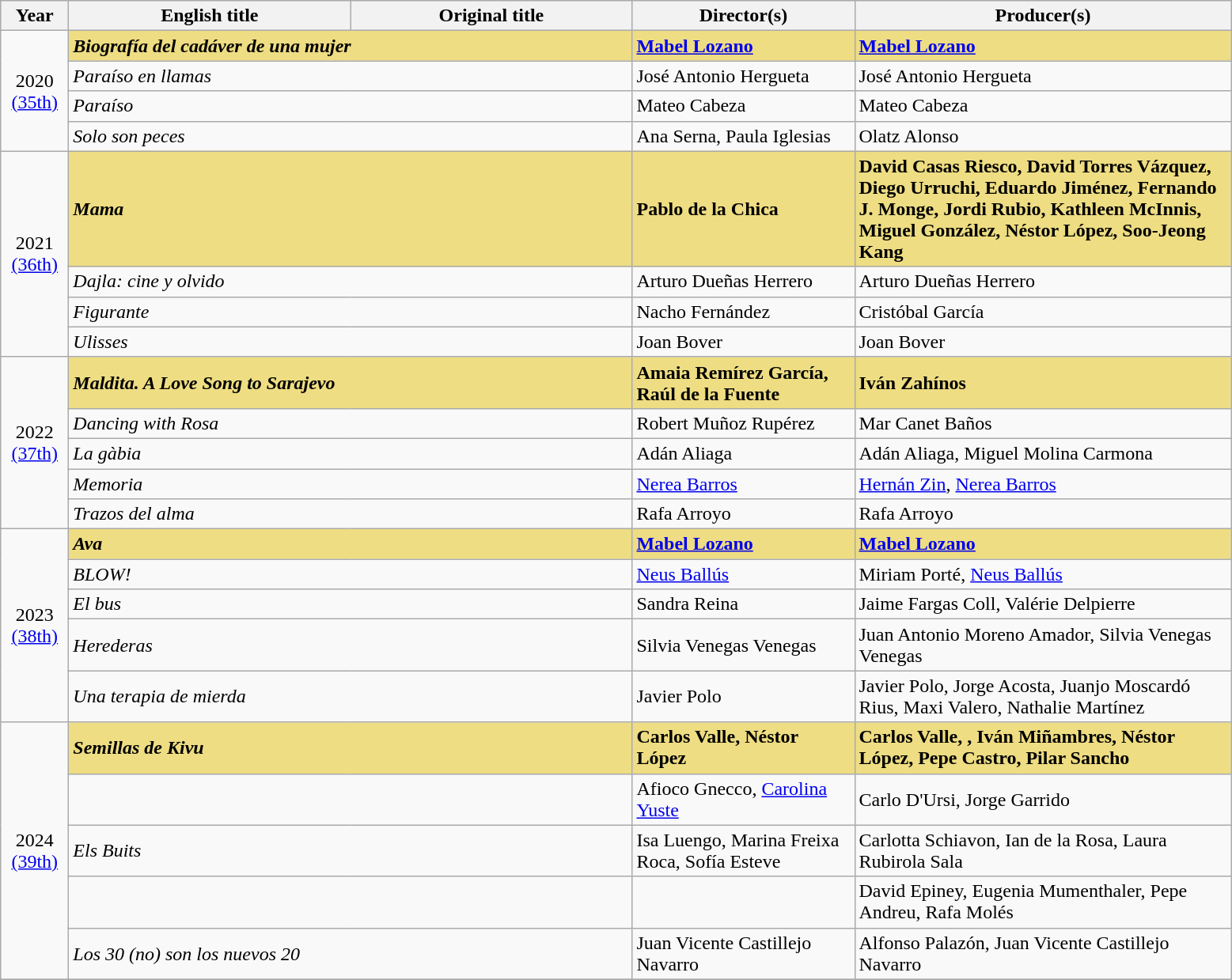<table class="wikitable sortable" style="text-align:left;"style="width:100%">
<tr>
<th width="50">Year</th>
<th width="230">English title</th>
<th width="230">Original title</th>
<th width="180">Director(s)</th>
<th width="310">Producer(s)</th>
</tr>
<tr>
<td rowspan="4" style="text-align:center;">2020<br><a href='#'>(35th)</a><br></td>
<td colspan="2" style="background:#eedd82;"><strong><em>Biografía del cadáver de una mujer</em></strong></td>
<td style="background:#eedd82;"><strong><a href='#'>Mabel Lozano</a></strong></td>
<td style="background:#eedd82;"><strong><a href='#'>Mabel Lozano</a></strong></td>
</tr>
<tr>
<td colspan="2"><em>Paraíso en llamas</em></td>
<td>José Antonio Hergueta</td>
<td>José Antonio Hergueta</td>
</tr>
<tr>
<td colspan="2"><em>Paraíso</em></td>
<td>Mateo Cabeza</td>
<td>Mateo Cabeza</td>
</tr>
<tr>
<td colspan="2"><em>Solo son peces</em></td>
<td>Ana Serna, Paula Iglesias</td>
<td>Olatz Alonso</td>
</tr>
<tr>
<td rowspan="4" style="text-align:center;">2021<br><a href='#'>(36th)</a><br></td>
<td colspan="2" style="background:#eedd82;"><strong><em>Mama</em></strong></td>
<td style="background:#eedd82;"><strong>Pablo de la Chica</strong></td>
<td style="background:#eedd82;"><strong>David Casas Riesco, David Torres Vázquez, Diego Urruchi, Eduardo Jiménez, Fernando J. Monge, Jordi Rubio, Kathleen McInnis, Miguel González, Néstor López, Soo-Jeong Kang</strong></td>
</tr>
<tr>
<td colspan="2"><em>Dajla: cine y olvido</em></td>
<td>Arturo Dueñas Herrero</td>
<td>Arturo Dueñas Herrero</td>
</tr>
<tr>
<td colspan="2"><em>Figurante</em></td>
<td>Nacho Fernández</td>
<td>Cristóbal García</td>
</tr>
<tr>
<td colspan="2"><em>Ulisses</em></td>
<td>Joan Bover</td>
<td>Joan Bover</td>
</tr>
<tr>
<td rowspan="5" style="text-align:center;">2022<br><a href='#'>(37th)</a><br></td>
<td colspan="2" style="background:#eedd82;"><strong><em>Maldita. A Love Song to Sarajevo</em></strong></td>
<td style="background:#eedd82;"><strong>Amaia Remírez García, Raúl de la Fuente</strong></td>
<td style="background:#eedd82;"><strong>Iván Zahínos</strong></td>
</tr>
<tr>
<td colspan="2"><em>Dancing with Rosa</em></td>
<td>Robert Muñoz Rupérez</td>
<td>Mar Canet Baños</td>
</tr>
<tr>
<td colspan="2"><em>La gàbia</em></td>
<td>Adán Aliaga</td>
<td>Adán Aliaga, Miguel Molina Carmona</td>
</tr>
<tr>
<td colspan="2"><em>Memoria</em></td>
<td><a href='#'>Nerea Barros</a></td>
<td><a href='#'>Hernán Zin</a>, <a href='#'>Nerea Barros</a></td>
</tr>
<tr>
<td colspan="2"><em>Trazos del alma</em></td>
<td>Rafa Arroyo</td>
<td>Rafa Arroyo</td>
</tr>
<tr>
<td rowspan="5" style="text-align:center;">2023<br><a href='#'>(38th)</a><br></td>
<td colspan="2" style="background:#eedd82;"><strong><em>Ava</em></strong></td>
<td style="background:#eedd82;"><strong><a href='#'>Mabel Lozano</a></strong></td>
<td style="background:#eedd82;"><strong><a href='#'>Mabel Lozano</a></strong></td>
</tr>
<tr>
<td colspan="2"><em>BLOW!</em></td>
<td><a href='#'>Neus Ballús</a></td>
<td>Miriam Porté, <a href='#'>Neus Ballús</a></td>
</tr>
<tr>
<td colspan="2"><em>El bus</em></td>
<td>Sandra Reina</td>
<td>Jaime Fargas Coll, Valérie Delpierre</td>
</tr>
<tr>
<td colspan="2"><em>Herederas</em></td>
<td>Silvia Venegas Venegas</td>
<td>Juan Antonio Moreno Amador, Silvia Venegas Venegas</td>
</tr>
<tr>
<td colspan="2"><em>Una terapia de mierda</em></td>
<td>Javier Polo</td>
<td>Javier Polo, Jorge Acosta, Juanjo Moscardó Rius, Maxi Valero, Nathalie Martínez</td>
</tr>
<tr>
<td rowspan="5" style="text-align:center;">2024<br><a href='#'>(39th)</a><br></td>
<td colspan="2" style="background:#eedd82;"><strong><em>Semillas de Kivu</em></strong></td>
<td style="background:#eedd82;"><strong>Carlos Valle, Néstor López</strong></td>
<td style="background:#eedd82;"><strong>Carlos Valle, , Iván Miñambres, Néstor López, Pepe Castro, Pilar Sancho</strong></td>
</tr>
<tr>
<td colspan="2"><em></em></td>
<td>Afioco Gnecco, <a href='#'>Carolina Yuste</a></td>
<td>Carlo D'Ursi, Jorge Garrido</td>
</tr>
<tr>
<td colspan="2"><em>Els Buits</em></td>
<td>Isa Luengo, Marina Freixa Roca, Sofía Esteve</td>
<td>Carlotta Schiavon, Ian de la Rosa, Laura Rubirola Sala</td>
</tr>
<tr>
<td colspan="2"><em></em></td>
<td></td>
<td>David Epiney, Eugenia Mumenthaler, Pepe Andreu, Rafa Molés</td>
</tr>
<tr>
<td colspan="2"><em>Los 30 (no) son los nuevos 20</em></td>
<td>Juan Vicente Castillejo Navarro</td>
<td>Alfonso Palazón, Juan Vicente Castillejo Navarro</td>
</tr>
<tr>
</tr>
</table>
